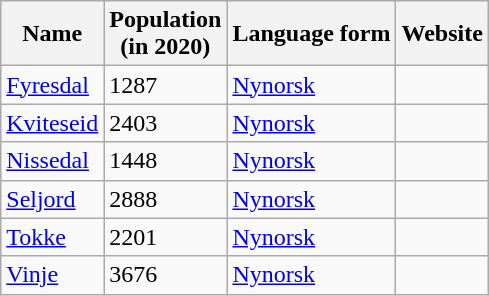<table class="wikitable sortable">
<tr>
<th>Name</th>
<th>Population<br>(in 2020)</th>
<th>Language form</th>
<th>Website</th>
</tr>
<tr>
<td> <a href='#'>Fyresdal</a></td>
<td>1287</td>
<td><a href='#'>Nynorsk</a></td>
<td></td>
</tr>
<tr>
<td> <a href='#'>Kviteseid</a></td>
<td>2403</td>
<td><a href='#'>Nynorsk</a></td>
<td></td>
</tr>
<tr>
<td> <a href='#'>Nissedal</a></td>
<td>1448</td>
<td><a href='#'>Nynorsk</a></td>
<td></td>
</tr>
<tr>
<td> <a href='#'>Seljord</a></td>
<td>2888</td>
<td><a href='#'>Nynorsk</a></td>
<td></td>
</tr>
<tr>
<td> <a href='#'>Tokke</a></td>
<td>2201</td>
<td><a href='#'>Nynorsk</a></td>
<td></td>
</tr>
<tr>
<td> <a href='#'>Vinje</a></td>
<td>3676</td>
<td><a href='#'>Nynorsk</a></td>
<td></td>
</tr>
</table>
